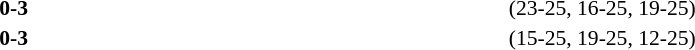<table width=100% cellspacing=1>
<tr>
<th width=20%></th>
<th width=12%></th>
<th width=20%></th>
<th width=33%></th>
<td></td>
</tr>
<tr style=font-size:90%>
<td align=right></td>
<td align=center><strong>0-3</strong></td>
<td></td>
<td>(23-25, 16-25, 19-25)</td>
<td></td>
</tr>
<tr style=font-size:90%>
<td align=right></td>
<td align=center><strong>0-3</strong></td>
<td></td>
<td>(15-25, 19-25, 12-25)</td>
</tr>
</table>
